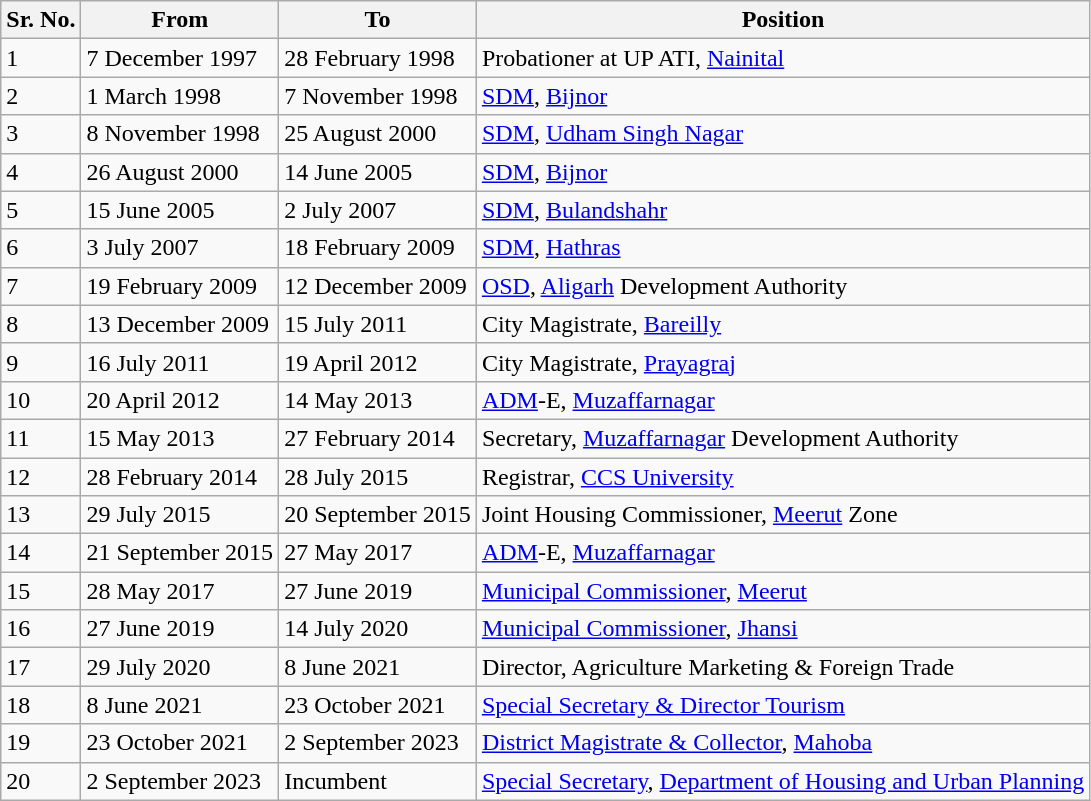<table class="wikitable sortable">
<tr>
<th>Sr. No.</th>
<th>From</th>
<th>To</th>
<th>Position</th>
</tr>
<tr>
<td>1</td>
<td>7 December 1997</td>
<td>28 February 1998</td>
<td>Probationer at UP ATI, <a href='#'>Nainital</a></td>
</tr>
<tr>
<td>2</td>
<td>1 March 1998</td>
<td>7 November 1998</td>
<td><a href='#'>SDM</a>, <a href='#'>Bijnor</a></td>
</tr>
<tr>
<td>3</td>
<td>8 November 1998</td>
<td>25 August 2000</td>
<td><a href='#'>SDM</a>, <a href='#'>Udham Singh Nagar</a></td>
</tr>
<tr>
<td>4</td>
<td>26 August 2000</td>
<td>14 June 2005</td>
<td><a href='#'>SDM</a>, <a href='#'>Bijnor</a></td>
</tr>
<tr>
<td>5</td>
<td>15 June 2005</td>
<td>2 July 2007</td>
<td><a href='#'>SDM</a>, <a href='#'>Bulandshahr</a></td>
</tr>
<tr>
<td>6</td>
<td>3 July 2007</td>
<td>18 February 2009</td>
<td><a href='#'>SDM</a>, <a href='#'>Hathras</a></td>
</tr>
<tr>
<td>7</td>
<td>19 February 2009</td>
<td>12 December 2009</td>
<td><a href='#'>OSD</a>, <a href='#'>Aligarh</a> Development Authority</td>
</tr>
<tr>
<td>8</td>
<td>13 December 2009</td>
<td>15 July 2011</td>
<td>City Magistrate, <a href='#'>Bareilly</a></td>
</tr>
<tr>
<td>9</td>
<td>16 July 2011</td>
<td>19 April 2012</td>
<td>City Magistrate, <a href='#'>Prayagraj</a></td>
</tr>
<tr>
<td>10</td>
<td>20 April 2012</td>
<td>14 May 2013</td>
<td><a href='#'>ADM</a>-E, <a href='#'>Muzaffarnagar</a></td>
</tr>
<tr>
<td>11</td>
<td>15 May 2013</td>
<td>27 February 2014</td>
<td>Secretary, <a href='#'>Muzaffarnagar</a> Development Authority</td>
</tr>
<tr>
<td>12</td>
<td>28 February 2014</td>
<td>28 July 2015</td>
<td>Registrar, <a href='#'>CCS University</a></td>
</tr>
<tr>
<td>13</td>
<td>29 July 2015</td>
<td>20 September 2015</td>
<td>Joint Housing Commissioner, <a href='#'>Meerut</a> Zone</td>
</tr>
<tr>
<td>14</td>
<td>21 September 2015</td>
<td>27 May 2017</td>
<td><a href='#'>ADM</a>-E, <a href='#'>Muzaffarnagar</a></td>
</tr>
<tr>
<td>15</td>
<td>28 May 2017</td>
<td>27 June 2019</td>
<td><a href='#'>Municipal Commissioner</a>, <a href='#'>Meerut</a></td>
</tr>
<tr>
<td>16</td>
<td>27 June 2019</td>
<td>14 July 2020</td>
<td><a href='#'>Municipal Commissioner</a>, <a href='#'>Jhansi</a></td>
</tr>
<tr>
<td>17</td>
<td>29 July 2020</td>
<td>8 June 2021</td>
<td>Director, Agriculture Marketing & Foreign Trade</td>
</tr>
<tr>
<td>18</td>
<td>8 June 2021</td>
<td>23 October 2021</td>
<td><a href='#'>Special Secretary & Director Tourism</a></td>
</tr>
<tr>
<td>19</td>
<td>23 October 2021</td>
<td>2 September 2023</td>
<td><a href='#'>District Magistrate & Collector</a>, <a href='#'>Mahoba</a></td>
</tr>
<tr>
<td>20</td>
<td>2 September 2023</td>
<td>Incumbent</td>
<td><a href='#'>Special Secretary</a>, <a href='#'>Department of Housing and Urban Planning</a></td>
</tr>
</table>
